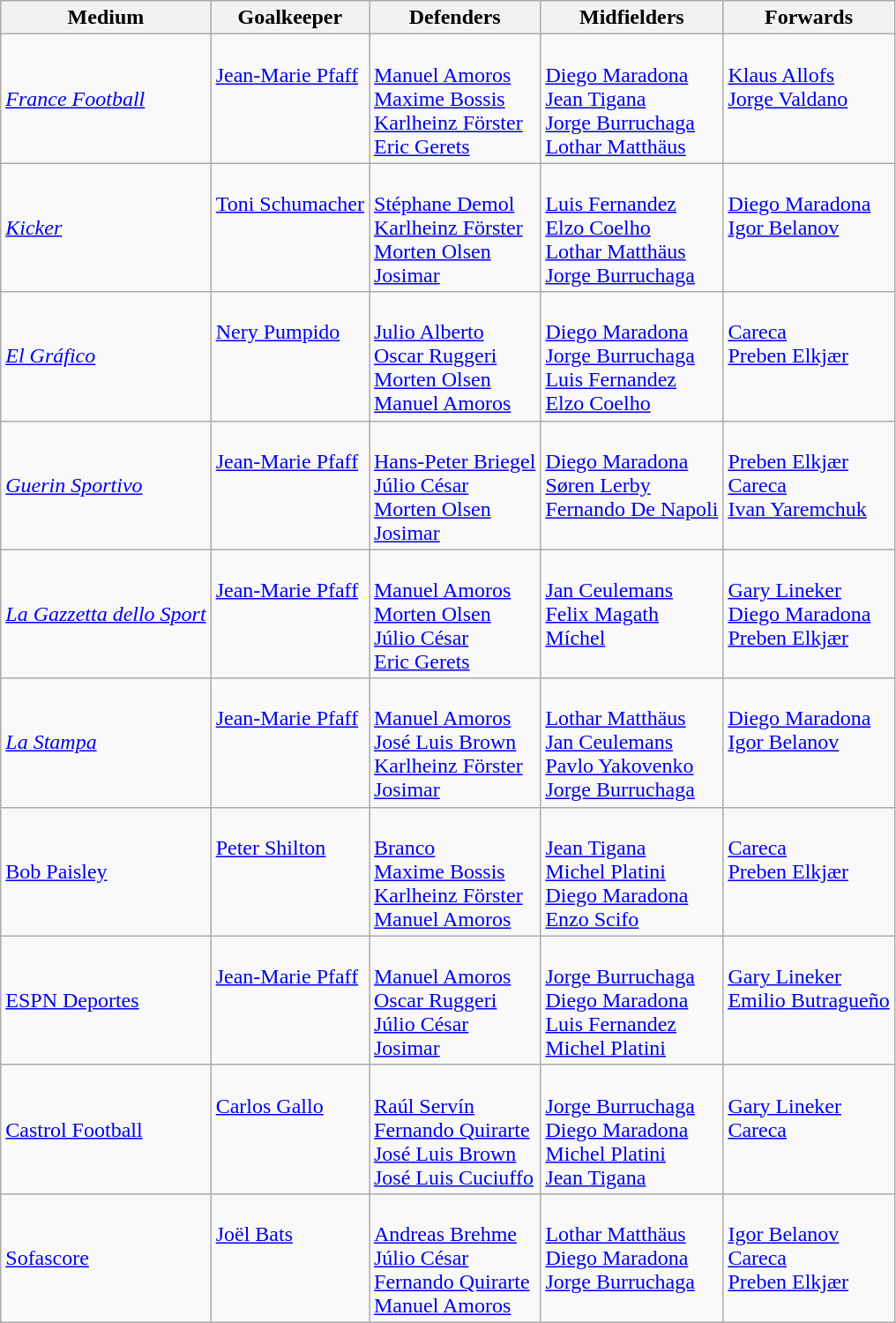<table class="wikitable">
<tr>
<th>Medium</th>
<th>Goalkeeper</th>
<th>Defenders</th>
<th>Midfielders</th>
<th>Forwards</th>
</tr>
<tr>
<td><em><a href='#'>France Football</a></em></td>
<td valign="top"><br> <a href='#'>Jean-Marie Pfaff</a></td>
<td valign="top"><br> <a href='#'>Manuel Amoros</a><br>
 <a href='#'>Maxime Bossis</a><br>
 <a href='#'>Karlheinz Förster</a><br>
 <a href='#'>Eric Gerets</a></td>
<td valign="top"><br> <a href='#'>Diego Maradona</a><br>
 <a href='#'>Jean Tigana</a><br>
 <a href='#'>Jorge Burruchaga</a><br>
 <a href='#'>Lothar Matthäus</a></td>
<td valign="top"><br> <a href='#'>Klaus Allofs</a><br>
 <a href='#'>Jorge Valdano</a></td>
</tr>
<tr>
<td><a href='#'><em>Kicker</em></a></td>
<td valign="top"><br> <a href='#'>Toni Schumacher</a></td>
<td valign="top"><br> <a href='#'>Stéphane Demol</a><br>
 <a href='#'>Karlheinz Förster</a><br>
 <a href='#'>Morten Olsen</a><br>
 <a href='#'>Josimar</a></td>
<td valign="top"><br> <a href='#'>Luis Fernandez</a><br>
 <a href='#'>Elzo Coelho</a><br>
 <a href='#'>Lothar Matthäus</a><br>
 <a href='#'>Jorge Burruchaga</a></td>
<td valign="top"><br> <a href='#'>Diego Maradona</a><br>
 <a href='#'>Igor Belanov</a></td>
</tr>
<tr>
<td><em><a href='#'>El Gráfico</a></em></td>
<td valign="top"><br> <a href='#'>Nery Pumpido</a></td>
<td valign="top"><br> <a href='#'>Julio Alberto</a><br>
 <a href='#'>Oscar Ruggeri</a><br>
 <a href='#'>Morten Olsen</a><br>
 <a href='#'>Manuel Amoros</a></td>
<td valign="top"><br> <a href='#'>Diego Maradona</a><br>
 <a href='#'>Jorge Burruchaga</a><br>
 <a href='#'>Luis Fernandez</a><br>
 <a href='#'>Elzo Coelho</a></td>
<td valign="top"><br> <a href='#'>Careca</a><br>
 <a href='#'>Preben Elkjær</a></td>
</tr>
<tr>
<td><em><a href='#'>Guerin Sportivo</a></em></td>
<td valign="top"><br> <a href='#'>Jean-Marie Pfaff</a></td>
<td valign="top"><br> <a href='#'>Hans-Peter Briegel</a><br>
 <a href='#'>Júlio César</a><br>
 <a href='#'>Morten Olsen</a><br>
 <a href='#'>Josimar</a></td>
<td valign="top"><br> <a href='#'>Diego Maradona</a><br>
 <a href='#'>Søren Lerby</a><br>
 <a href='#'>Fernando De Napoli</a></td>
<td valign="top"><br> <a href='#'>Preben Elkjær</a><br>
 <a href='#'>Careca</a><br>
 <a href='#'>Ivan Yaremchuk</a></td>
</tr>
<tr>
<td><em><a href='#'>La Gazzetta dello Sport</a></em></td>
<td valign="top"><br> <a href='#'>Jean-Marie Pfaff</a></td>
<td valign="top"><br> <a href='#'>Manuel Amoros</a><br>
 <a href='#'>Morten Olsen</a><br>
 <a href='#'>Júlio César</a><br>
 <a href='#'>Eric Gerets</a></td>
<td valign="top"><br> <a href='#'>Jan Ceulemans</a><br>
 <a href='#'>Felix Magath</a><br>
 <a href='#'>Míchel</a></td>
<td valign="top"><br> <a href='#'>Gary Lineker</a><br>
 <a href='#'>Diego Maradona</a><br>
 <a href='#'>Preben Elkjær</a></td>
</tr>
<tr>
<td><em><a href='#'>La Stampa</a></em></td>
<td valign="top"><br> <a href='#'>Jean-Marie Pfaff</a></td>
<td valign="top"><br> <a href='#'>Manuel Amoros</a><br>
 <a href='#'>José Luis Brown</a><br>
 <a href='#'>Karlheinz Förster</a><br>
 <a href='#'>Josimar</a></td>
<td valign="top"><br> <a href='#'>Lothar Matthäus</a><br>
 <a href='#'>Jan Ceulemans</a><br>
 <a href='#'>Pavlo Yakovenko</a><br>
 <a href='#'>Jorge Burruchaga</a></td>
<td valign="top"><br> <a href='#'>Diego Maradona</a><br>
 <a href='#'>Igor Belanov</a></td>
</tr>
<tr>
<td><a href='#'>Bob Paisley</a></td>
<td valign="top"><br> <a href='#'>Peter Shilton</a></td>
<td valign="top"><br> <a href='#'>Branco</a><br>
 <a href='#'>Maxime Bossis</a><br>
 <a href='#'>Karlheinz Förster</a><br>
 <a href='#'>Manuel Amoros</a></td>
<td valign="top"><br> <a href='#'>Jean Tigana</a><br>
 <a href='#'>Michel Platini</a><br>
 <a href='#'>Diego Maradona</a><br>
 <a href='#'>Enzo Scifo</a></td>
<td valign="top"><br> <a href='#'>Careca</a><br>
 <a href='#'>Preben Elkjær</a></td>
</tr>
<tr>
<td><a href='#'>ESPN Deportes</a></td>
<td valign="top"><br> <a href='#'>Jean-Marie Pfaff</a></td>
<td valign="top"><br> <a href='#'>Manuel Amoros</a><br>
 <a href='#'>Oscar Ruggeri</a><br>
 <a href='#'>Júlio César</a><br>
 <a href='#'>Josimar</a></td>
<td valign="top"><br> <a href='#'>Jorge Burruchaga</a><br>
 <a href='#'>Diego Maradona</a><br>
 <a href='#'>Luis Fernandez</a><br>
 <a href='#'>Michel Platini</a></td>
<td valign="top"><br> <a href='#'>Gary Lineker</a><br>
 <a href='#'>Emilio Butragueño</a></td>
</tr>
<tr>
<td><a href='#'>Castrol Football</a></td>
<td valign="top"><br> <a href='#'>Carlos Gallo</a></td>
<td valign="top"><br> <a href='#'>Raúl Servín</a><br>
 <a href='#'>Fernando Quirarte</a><br>
 <a href='#'>José Luis Brown</a><br>
 <a href='#'>José Luis Cuciuffo</a></td>
<td valign="top"><br> <a href='#'>Jorge Burruchaga</a><br>
 <a href='#'>Diego Maradona</a><br>
 <a href='#'>Michel Platini</a><br>
 <a href='#'>Jean Tigana</a></td>
<td valign="top"><br> <a href='#'>Gary Lineker</a><br>
 <a href='#'>Careca</a></td>
</tr>
<tr>
<td><a href='#'>Sofascore</a></td>
<td valign="top"><br> <a href='#'>Joël Bats</a></td>
<td valign="top"><br> <a href='#'>Andreas Brehme</a><br>
 <a href='#'>Júlio César</a><br>
 <a href='#'>Fernando Quirarte</a><br>
 <a href='#'>Manuel Amoros</a></td>
<td valign="top"><br> <a href='#'>Lothar Matthäus</a><br>
 <a href='#'>Diego Maradona</a><br>
 <a href='#'>Jorge Burruchaga</a></td>
<td valign="top"><br> <a href='#'>Igor Belanov</a><br>
 <a href='#'>Careca</a><br>
 <a href='#'>Preben Elkjær</a></td>
</tr>
</table>
